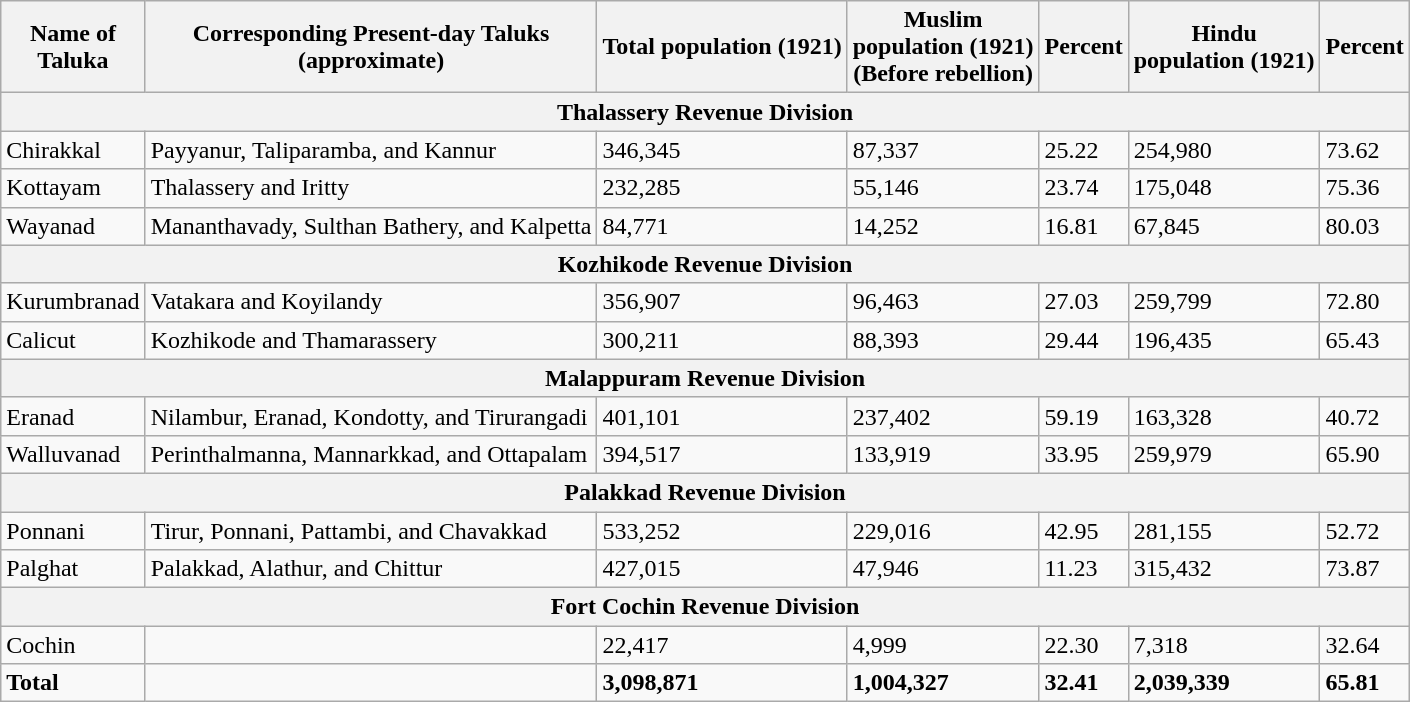<table class="wikitable sortable">
<tr>
<th>Name of<br>Taluka</th>
<th>Corresponding Present-day Taluks <br> (approximate)</th>
<th>Total population (1921)</th>
<th>Muslim<br>population (1921)<br>(Before rebellion)</th>
<th>Percent</th>
<th>Hindu<br>population (1921)</th>
<th>Percent</th>
</tr>
<tr>
<th colspan="7">Thalassery Revenue Division</th>
</tr>
<tr>
<td>Chirakkal</td>
<td>Payyanur, Taliparamba, and Kannur</td>
<td>346,345</td>
<td>87,337</td>
<td>25.22</td>
<td>254,980</td>
<td>73.62</td>
</tr>
<tr>
<td>Kottayam</td>
<td>Thalassery and Iritty</td>
<td>232,285</td>
<td>55,146</td>
<td>23.74</td>
<td>175,048</td>
<td>75.36</td>
</tr>
<tr>
<td>Wayanad</td>
<td>Mananthavady, Sulthan Bathery, and Kalpetta</td>
<td>84,771</td>
<td>14,252</td>
<td>16.81</td>
<td>67,845</td>
<td>80.03</td>
</tr>
<tr>
<th colspan="7">Kozhikode Revenue Division</th>
</tr>
<tr>
<td>Kurumbranad</td>
<td>Vatakara and Koyilandy</td>
<td>356,907</td>
<td>96,463</td>
<td>27.03</td>
<td>259,799</td>
<td>72.80</td>
</tr>
<tr>
<td>Calicut</td>
<td>Kozhikode and Thamarassery</td>
<td>300,211</td>
<td>88,393</td>
<td>29.44</td>
<td>196,435</td>
<td>65.43</td>
</tr>
<tr>
<th colspan="7">Malappuram Revenue Division</th>
</tr>
<tr>
<td>Eranad</td>
<td>Nilambur, Eranad, Kondotty, and Tirurangadi</td>
<td>401,101</td>
<td>237,402</td>
<td>59.19</td>
<td>163,328</td>
<td>40.72</td>
</tr>
<tr>
<td>Walluvanad</td>
<td>Perinthalmanna, Mannarkkad, and Ottapalam</td>
<td>394,517</td>
<td>133,919</td>
<td>33.95</td>
<td>259,979</td>
<td>65.90</td>
</tr>
<tr>
<th colspan="7">Palakkad Revenue Division</th>
</tr>
<tr>
<td>Ponnani</td>
<td>Tirur, Ponnani, Pattambi, and Chavakkad</td>
<td>533,252</td>
<td>229,016</td>
<td>42.95</td>
<td>281,155</td>
<td>52.72</td>
</tr>
<tr>
<td>Palghat</td>
<td>Palakkad, Alathur, and Chittur</td>
<td>427,015</td>
<td>47,946</td>
<td>11.23</td>
<td>315,432</td>
<td>73.87</td>
</tr>
<tr>
<th colspan="7">Fort Cochin Revenue Division</th>
</tr>
<tr>
<td>Cochin</td>
<td></td>
<td>22,417</td>
<td>4,999</td>
<td>22.30</td>
<td>7,318</td>
<td>32.64</td>
</tr>
<tr>
<td><strong>Total</strong></td>
<td></td>
<td><strong> 3,098,871</strong></td>
<td><strong> 1,004,327 </strong></td>
<td><strong>32.41</strong></td>
<td><strong> 2,039,339 </strong></td>
<td><strong>65.81</strong></td>
</tr>
</table>
